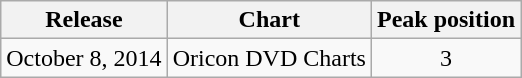<table class="wikitable">
<tr>
<th>Release</th>
<th>Chart</th>
<th>Peak position</th>
</tr>
<tr>
<td>October 8, 2014</td>
<td>Oricon DVD Charts</td>
<td align="center">3</td>
</tr>
</table>
